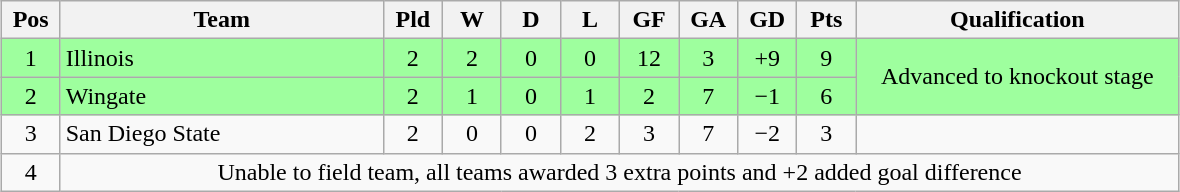<table class="wikitable" style="text-align:center; margin: 1em auto">
<tr>
<th style=width:2em>Pos</th>
<th style=width:13em>Team</th>
<th style=width:2em>Pld</th>
<th style=width:2em>W</th>
<th style=width:2em>D</th>
<th style=width:2em>L</th>
<th style=width:2em>GF</th>
<th style=width:2em>GA</th>
<th style=width:2em>GD</th>
<th style=width:2em>Pts</th>
<th style=width:13em>Qualification</th>
</tr>
<tr bgcolor="#9eff9e">
<td>1</td>
<td style="text-align:left">Illinois</td>
<td>2</td>
<td>2</td>
<td>0</td>
<td>0</td>
<td>12</td>
<td>3</td>
<td>+9<strong></strong></td>
<td>9</td>
<td rowspan="2">Advanced to knockout stage</td>
</tr>
<tr bgcolor="#9eff9e">
<td>2</td>
<td style="text-align:left">Wingate</td>
<td>2</td>
<td>1</td>
<td>0</td>
<td>1</td>
<td>2</td>
<td>7</td>
<td>−1<strong></strong></td>
<td>6</td>
</tr>
<tr>
<td>3</td>
<td style="text-align:left">San Diego State</td>
<td>2</td>
<td>0</td>
<td>0</td>
<td>2</td>
<td>3</td>
<td>7</td>
<td>−2</td>
<td>3</td>
<td></td>
</tr>
<tr>
<td>4</td>
<td colspan="10" style="text-align:center">Unable to field team, all teams awarded 3 extra points and +2 added goal difference</td>
</tr>
</table>
